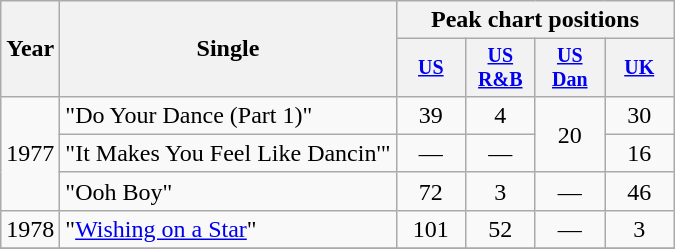<table class="wikitable" style="text-align:center;">
<tr>
<th rowspan="2">Year</th>
<th rowspan="2">Single</th>
<th colspan="4">Peak chart positions</th>
</tr>
<tr style="font-size:smaller;">
<th width="40"><a href='#'>US</a><br></th>
<th width="40"><a href='#'>US<br>R&B</a><br></th>
<th width="40"><a href='#'>US<br>Dan</a><br></th>
<th width="40"><a href='#'>UK</a><br></th>
</tr>
<tr>
<td rowspan="3">1977</td>
<td align="left">"Do Your Dance (Part 1)"</td>
<td>39</td>
<td>4</td>
<td rowspan="2">20</td>
<td>30</td>
</tr>
<tr>
<td align="left">"It Makes You Feel Like Dancin'"</td>
<td>—</td>
<td>—</td>
<td>16</td>
</tr>
<tr>
<td align="left">"Ooh Boy"</td>
<td>72</td>
<td>3</td>
<td>—</td>
<td>46</td>
</tr>
<tr>
<td rowspan="1">1978</td>
<td align="left">"<a href='#'>Wishing on a Star</a>"</td>
<td>101</td>
<td>52</td>
<td>—</td>
<td>3</td>
</tr>
<tr>
</tr>
</table>
